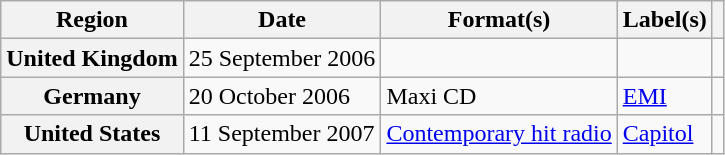<table class="wikitable plainrowheaders">
<tr>
<th scope="col">Region</th>
<th scope="col">Date</th>
<th scope="col">Format(s)</th>
<th scope="col">Label(s)</th>
<th scope="col"></th>
</tr>
<tr>
<th scope="row">United Kingdom</th>
<td>25 September 2006</td>
<td></td>
<td></td>
<td></td>
</tr>
<tr>
<th scope="row">Germany</th>
<td>20 October 2006</td>
<td>Maxi CD</td>
<td><a href='#'>EMI</a></td>
<td></td>
</tr>
<tr>
<th scope="row">United States</th>
<td>11 September 2007</td>
<td><a href='#'>Contemporary hit radio</a></td>
<td><a href='#'>Capitol</a></td>
<td></td>
</tr>
</table>
